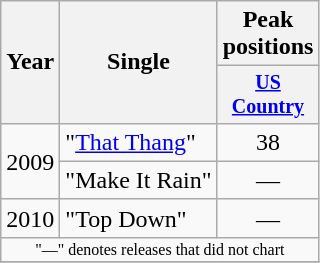<table class="wikitable" style="text-align:center;">
<tr>
<th rowspan="2">Year</th>
<th rowspan="2">Single</th>
<th colspan="1">Peak positions</th>
</tr>
<tr style="font-size:smaller;">
<th width="60"><a href='#'>US Country</a></th>
</tr>
<tr>
<td rowspan="2">2009</td>
<td align="left">"<a href='#'>That Thang</a>"</td>
<td>38</td>
</tr>
<tr>
<td align="left">"Make It Rain"</td>
<td>—</td>
</tr>
<tr>
<td>2010</td>
<td align="left">"Top Down"</td>
<td>—</td>
</tr>
<tr>
<td colspan="9" style="font-size:8pt">"—" denotes releases that did not chart</td>
</tr>
<tr>
</tr>
</table>
